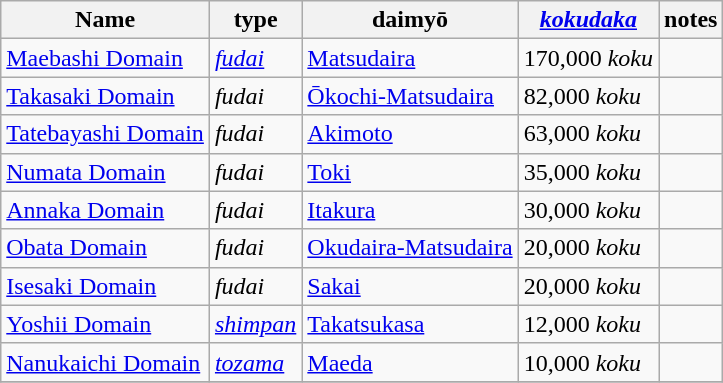<table class=wikitable>
<tr>
<th>Name</th>
<th>type</th>
<th>daimyō</th>
<th><em><a href='#'>kokudaka</a></em></th>
<th>notes</th>
</tr>
<tr>
<td><a href='#'>Maebashi Domain</a></td>
<td><em><a href='#'>fudai</a></em></td>
<td><a href='#'>Matsudaira</a></td>
<td>170,000 <em>koku</em></td>
<td></td>
</tr>
<tr>
<td><a href='#'>Takasaki Domain</a></td>
<td><em>fudai</em></td>
<td><a href='#'>Ōkochi-Matsudaira</a></td>
<td>82,000 <em>koku</em></td>
<td></td>
</tr>
<tr>
<td><a href='#'>Tatebayashi Domain</a></td>
<td><em>fudai</em></td>
<td><a href='#'>Akimoto</a></td>
<td>63,000 <em>koku</em></td>
<td></td>
</tr>
<tr>
<td><a href='#'>Numata Domain</a></td>
<td><em>fudai</em></td>
<td><a href='#'>Toki</a></td>
<td>35,000 <em>koku</em></td>
<td></td>
</tr>
<tr>
<td><a href='#'>Annaka Domain</a></td>
<td><em>fudai</em></td>
<td><a href='#'>Itakura</a></td>
<td>30,000 <em>koku</em></td>
<td></td>
</tr>
<tr>
<td><a href='#'>Obata Domain</a></td>
<td><em>fudai</em></td>
<td><a href='#'>Okudaira-Matsudaira</a></td>
<td>20,000 <em>koku</em></td>
<td></td>
</tr>
<tr>
<td><a href='#'>Isesaki Domain</a></td>
<td><em>fudai</em></td>
<td><a href='#'>Sakai</a></td>
<td>20,000 <em>koku</em></td>
<td></td>
</tr>
<tr>
<td><a href='#'>Yoshii Domain</a></td>
<td><em><a href='#'>shimpan</a></em></td>
<td><a href='#'>Takatsukasa</a></td>
<td>12,000 <em>koku</em></td>
<td></td>
</tr>
<tr>
<td><a href='#'>Nanukaichi Domain</a></td>
<td><em><a href='#'>tozama</a></em></td>
<td><a href='#'>Maeda</a></td>
<td>10,000 <em>koku</em></td>
<td></td>
</tr>
<tr>
</tr>
</table>
